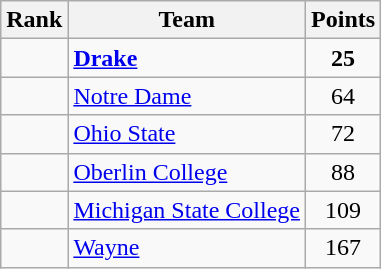<table class="wikitable sortable" style="text-align:center">
<tr>
<th>Rank</th>
<th>Team</th>
<th>Points</th>
</tr>
<tr>
<td></td>
<td align=left><strong><a href='#'>Drake</a></strong></td>
<td><strong>25</strong></td>
</tr>
<tr>
<td></td>
<td align=left><a href='#'>Notre Dame</a></td>
<td>64</td>
</tr>
<tr>
<td></td>
<td align=left><a href='#'>Ohio State</a></td>
<td>72</td>
</tr>
<tr>
<td></td>
<td align=left><a href='#'>Oberlin College</a></td>
<td>88</td>
</tr>
<tr>
<td></td>
<td align=left><a href='#'>Michigan State College</a></td>
<td>109</td>
</tr>
<tr>
<td></td>
<td align=left><a href='#'>Wayne</a></td>
<td>167</td>
</tr>
</table>
